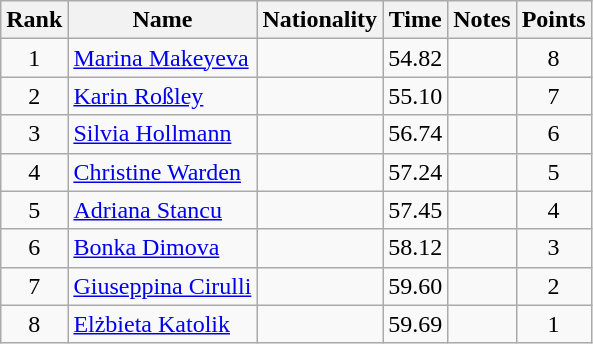<table class="wikitable sortable" style="text-align:center">
<tr>
<th>Rank</th>
<th>Name</th>
<th>Nationality</th>
<th>Time</th>
<th>Notes</th>
<th>Points</th>
</tr>
<tr>
<td>1</td>
<td align=left><a href='#'>Marina Makeyeva</a></td>
<td align=left></td>
<td>54.82</td>
<td></td>
<td>8</td>
</tr>
<tr>
<td>2</td>
<td align=left><a href='#'>Karin Roßley</a></td>
<td align=left></td>
<td>55.10</td>
<td></td>
<td>7</td>
</tr>
<tr>
<td>3</td>
<td align=left><a href='#'>Silvia Hollmann</a></td>
<td align=left></td>
<td>56.74</td>
<td></td>
<td>6</td>
</tr>
<tr>
<td>4</td>
<td align=left><a href='#'>Christine Warden</a></td>
<td align=left></td>
<td>57.24</td>
<td></td>
<td>5</td>
</tr>
<tr>
<td>5</td>
<td align=left><a href='#'>Adriana Stancu</a></td>
<td align=left></td>
<td>57.45</td>
<td></td>
<td>4</td>
</tr>
<tr>
<td>6</td>
<td align=left><a href='#'>Bonka Dimova</a></td>
<td align=left></td>
<td>58.12</td>
<td></td>
<td>3</td>
</tr>
<tr>
<td>7</td>
<td align=left><a href='#'>Giuseppina Cirulli</a></td>
<td align=left></td>
<td>59.60</td>
<td></td>
<td>2</td>
</tr>
<tr>
<td>8</td>
<td align=left><a href='#'>Elżbieta Katolik</a></td>
<td align=left></td>
<td>59.69</td>
<td></td>
<td>1</td>
</tr>
</table>
